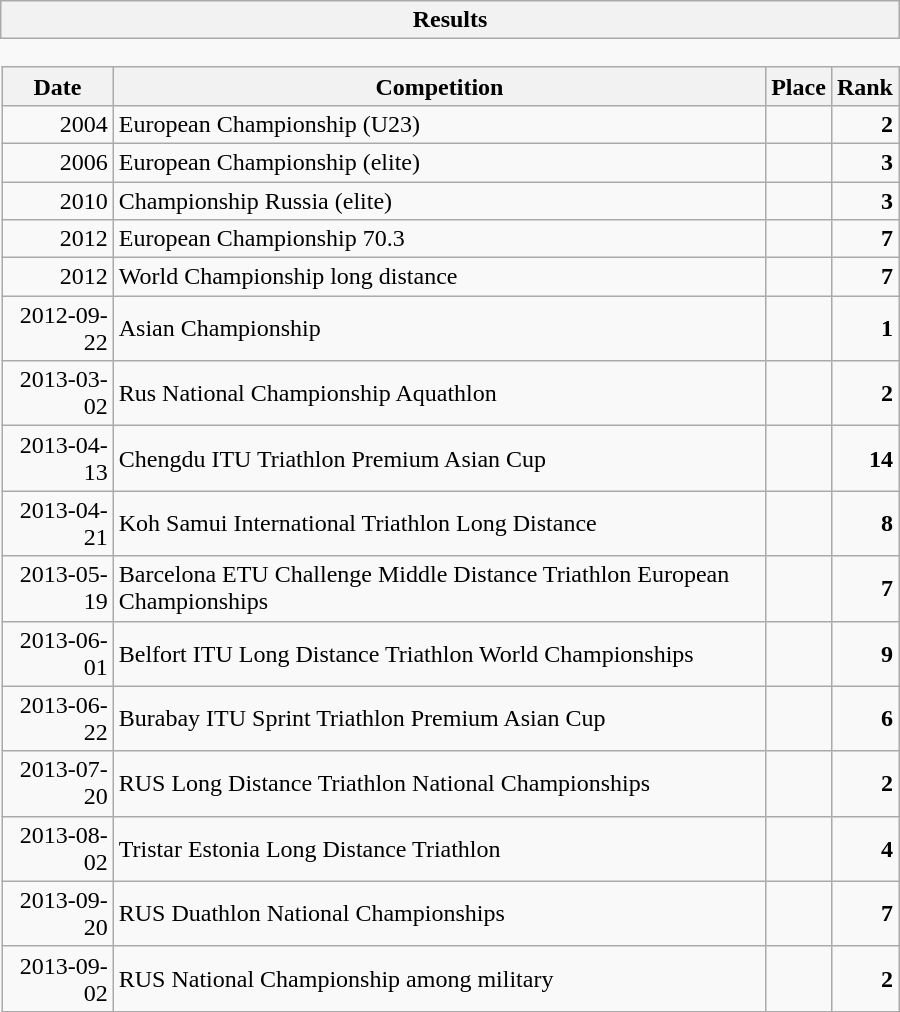<table class="wikitable collapsible collapsed" style="border:none; width:600px;">
<tr>
<th>Results</th>
</tr>
<tr>
<td style="padding:0; border:none;"><br><table class="wikitable sortable" style="margin:0; width:100%;">
<tr>
<th>Date</th>
<th>Competition</th>
<th>Place</th>
<th>Rank</th>
</tr>
<tr>
<td style="text-align:right">2004</td>
<td>European Championship (U23)</td>
<td></td>
<td style="text-align:right"><strong>2</strong></td>
</tr>
<tr>
<td style="text-align:right">2006</td>
<td>European Championship (elite)</td>
<td></td>
<td style="text-align:right"><strong>3</strong></td>
</tr>
<tr>
<td style="text-align:right">2010</td>
<td>Championship Russia (elite)</td>
<td></td>
<td style="text-align:right"><strong>3</strong></td>
</tr>
<tr>
<td style="text-align:right">2012</td>
<td>European Championship 70.3</td>
<td></td>
<td style="text-align:right"><strong>7</strong></td>
</tr>
<tr>
<td style="text-align:right">2012</td>
<td>World Championship long distance</td>
<td></td>
<td style="text-align:right"><strong>7</strong></td>
</tr>
<tr>
<td style="text-align:right">2012-09-22</td>
<td>Asian Championship</td>
<td></td>
<td style="text-align:right"><strong>1</strong></td>
</tr>
<tr>
<td style="text-align:right">2013-03-02</td>
<td>Rus National Championship  Aquathlon</td>
<td></td>
<td style="text-align:right"><strong>2</strong></td>
</tr>
<tr>
<td style="text-align:right">2013-04-13</td>
<td>Chengdu ITU Triathlon Premium Asian Cup</td>
<td></td>
<td style="text-align:right"><strong>14</strong></td>
</tr>
<tr>
<td style="text-align:right">2013-04-21</td>
<td>Koh Samui International Triathlon  Long Distance</td>
<td></td>
<td style="text-align:right"><strong>8</strong></td>
</tr>
<tr>
<td style="text-align:right">2013-05-19</td>
<td>Barcelona ETU Challenge Middle Distance Triathlon European Championships</td>
<td></td>
<td style="text-align:right"><strong>7</strong></td>
</tr>
<tr>
<td style="text-align:right">2013-06-01</td>
<td>Belfort ITU Long Distance Triathlon World Championships</td>
<td></td>
<td style="text-align:right"><strong>9</strong></td>
</tr>
<tr>
<td style="text-align:right">2013-06-22</td>
<td>Burabay ITU Sprint Triathlon Premium Asian Cup</td>
<td></td>
<td style="text-align:right"><strong>6</strong></td>
</tr>
<tr>
<td style="text-align:right">2013-07-20</td>
<td>RUS Long Distance Triathlon National Championships</td>
<td></td>
<td style="text-align:right"><strong>2</strong></td>
</tr>
<tr>
<td style="text-align:right">2013-08-02</td>
<td>Tristar Estonia  Long Distance Triathlon</td>
<td></td>
<td style="text-align:right"><strong>4</strong></td>
</tr>
<tr>
<td style="text-align:right">2013-09-20</td>
<td>RUS Duathlon National Championships</td>
<td></td>
<td style="text-align:right"><strong>7</strong></td>
</tr>
<tr>
<td style="text-align:right">2013-09-02</td>
<td>RUS National Championship among military</td>
<td></td>
<td style="text-align:right"><strong>2</strong></td>
</tr>
<tr>
</tr>
</table>
</td>
</tr>
</table>
